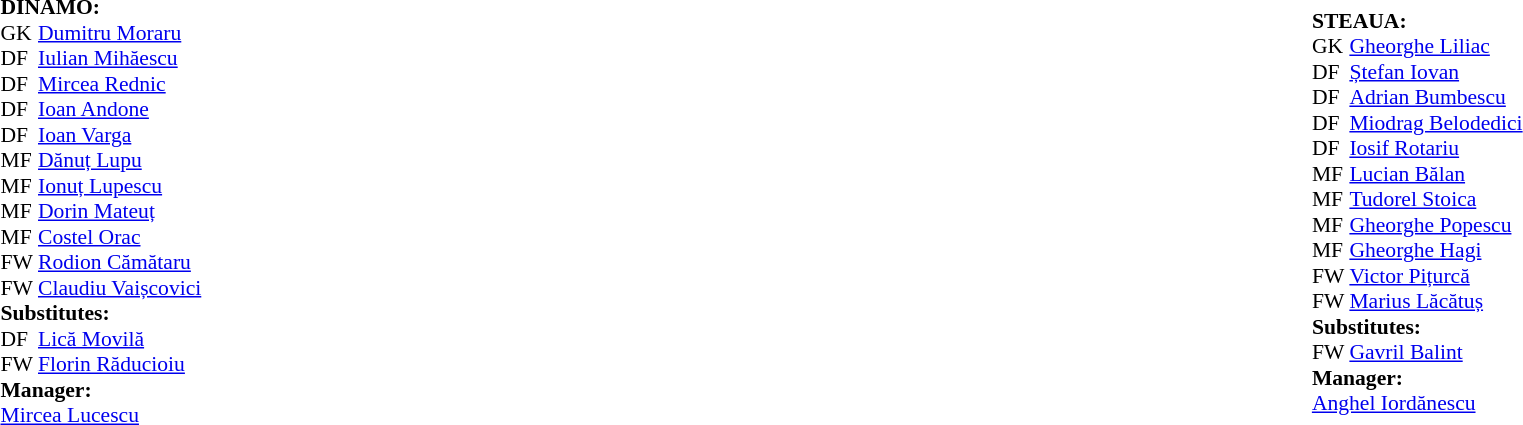<table width="100%">
<tr>
<td valign="top" width="50%"><br><table style="font-size: 90%" cellspacing="0" cellpadding="0">
<tr>
<td colspan="4"><strong>DINAMO:</strong></td>
</tr>
<tr>
<th width=25></th>
</tr>
<tr>
<td>GK</td>
<td><a href='#'>Dumitru Moraru</a></td>
</tr>
<tr>
<td>DF</td>
<td><a href='#'>Iulian Mihăescu</a></td>
<td></td>
</tr>
<tr>
<td>DF</td>
<td><a href='#'>Mircea Rednic</a></td>
</tr>
<tr>
<td>DF</td>
<td><a href='#'>Ioan Andone</a></td>
</tr>
<tr>
<td>DF</td>
<td><a href='#'>Ioan Varga</a></td>
</tr>
<tr>
<td>MF</td>
<td><a href='#'>Dănuț Lupu</a></td>
</tr>
<tr>
<td>MF</td>
<td><a href='#'>Ionuț Lupescu</a></td>
</tr>
<tr>
<td>MF</td>
<td><a href='#'>Dorin Mateuț</a></td>
</tr>
<tr>
<td>MF</td>
<td><a href='#'>Costel Orac</a></td>
<td></td>
</tr>
<tr>
<td>FW</td>
<td><a href='#'>Rodion Cămătaru</a></td>
</tr>
<tr>
<td>FW</td>
<td><a href='#'>Claudiu Vaișcovici</a></td>
</tr>
<tr>
<td colspan=3><strong>Substitutes:</strong></td>
</tr>
<tr>
<td>DF</td>
<td><a href='#'>Lică Movilă</a></td>
<td></td>
</tr>
<tr>
<td>FW</td>
<td><a href='#'>Florin Răducioiu</a></td>
<td></td>
</tr>
<tr>
<td colspan=3><strong>Manager:</strong></td>
</tr>
<tr>
<td colspan=4><a href='#'>Mircea Lucescu</a></td>
</tr>
</table>
</td>
<td><br><table style="font-size: 90%" cellspacing="0" cellpadding="0" align=center>
<tr>
<td colspan="4"><strong>STEAUA:</strong></td>
</tr>
<tr>
<th width=25></th>
</tr>
<tr>
<td>GK</td>
<td><a href='#'>Gheorghe Liliac</a></td>
</tr>
<tr>
<td>DF</td>
<td><a href='#'>Ștefan Iovan</a></td>
</tr>
<tr>
<td>DF</td>
<td><a href='#'>Adrian Bumbescu</a></td>
</tr>
<tr>
<td>DF</td>
<td><a href='#'>Miodrag Belodedici</a></td>
</tr>
<tr>
<td>DF</td>
<td><a href='#'>Iosif Rotariu</a></td>
</tr>
<tr>
<td>MF</td>
<td><a href='#'>Lucian Bălan</a></td>
</tr>
<tr>
<td>MF</td>
<td><a href='#'>Tudorel Stoica</a></td>
</tr>
<tr>
<td>MF</td>
<td><a href='#'>Gheorghe Popescu</a></td>
</tr>
<tr>
<td>MF</td>
<td><a href='#'>Gheorghe Hagi</a></td>
</tr>
<tr>
<td>FW</td>
<td><a href='#'>Victor Pițurcă</a></td>
<td></td>
</tr>
<tr>
<td>FW</td>
<td><a href='#'>Marius Lăcătuș</a></td>
</tr>
<tr>
<td colspan=3><strong>Substitutes:</strong></td>
</tr>
<tr>
<td>FW</td>
<td><a href='#'>Gavril Balint</a></td>
<td></td>
</tr>
<tr>
<td colspan=3><strong>Manager:</strong></td>
</tr>
<tr>
<td colspan=4><a href='#'>Anghel Iordănescu</a></td>
</tr>
</table>
</td>
</tr>
<tr>
</tr>
</table>
